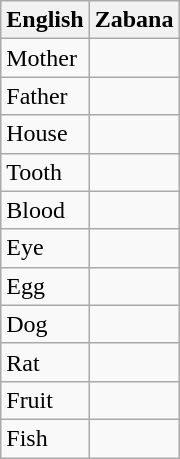<table class="wikitable sortable">
<tr>
<th>English</th>
<th>Zabana</th>
</tr>
<tr>
<td>Mother</td>
<td></td>
</tr>
<tr>
<td>Father</td>
<td></td>
</tr>
<tr>
<td>House</td>
<td></td>
</tr>
<tr>
<td>Tooth</td>
<td></td>
</tr>
<tr>
<td>Blood</td>
<td></td>
</tr>
<tr>
<td>Eye</td>
<td></td>
</tr>
<tr>
<td>Egg</td>
<td></td>
</tr>
<tr>
<td>Dog</td>
<td></td>
</tr>
<tr>
<td>Rat</td>
<td></td>
</tr>
<tr>
<td>Fruit</td>
<td></td>
</tr>
<tr>
<td>Fish</td>
<td></td>
</tr>
</table>
